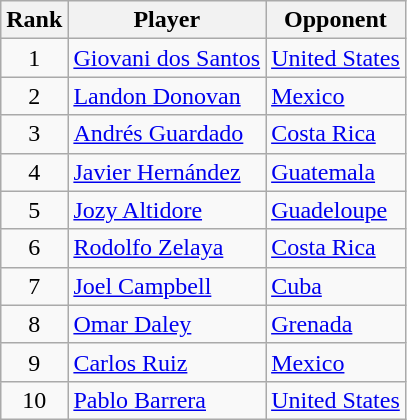<table class="wikitable">
<tr>
<th>Rank</th>
<th>Player</th>
<th>Opponent</th>
</tr>
<tr>
<td align=center>1</td>
<td> <a href='#'>Giovani dos Santos</a></td>
<td> <a href='#'>United States</a></td>
</tr>
<tr>
<td align=center>2</td>
<td> <a href='#'>Landon Donovan</a></td>
<td> <a href='#'>Mexico</a></td>
</tr>
<tr>
<td align=center>3</td>
<td> <a href='#'>Andrés Guardado</a></td>
<td> <a href='#'>Costa Rica</a></td>
</tr>
<tr>
<td align=center>4</td>
<td> <a href='#'>Javier Hernández</a></td>
<td> <a href='#'>Guatemala</a></td>
</tr>
<tr>
<td align=center>5</td>
<td> <a href='#'>Jozy Altidore</a></td>
<td> <a href='#'>Guadeloupe</a></td>
</tr>
<tr>
<td align=center>6</td>
<td> <a href='#'>Rodolfo Zelaya</a></td>
<td> <a href='#'>Costa Rica</a></td>
</tr>
<tr>
<td align=center>7</td>
<td> <a href='#'>Joel Campbell</a></td>
<td> <a href='#'>Cuba</a></td>
</tr>
<tr>
<td align=center>8</td>
<td> <a href='#'>Omar Daley</a></td>
<td> <a href='#'>Grenada</a></td>
</tr>
<tr>
<td align=center>9</td>
<td> <a href='#'>Carlos Ruiz</a></td>
<td> <a href='#'>Mexico</a></td>
</tr>
<tr>
<td align=center>10</td>
<td> <a href='#'>Pablo Barrera</a></td>
<td> <a href='#'>United States</a></td>
</tr>
</table>
